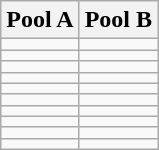<table class="wikitable">
<tr>
<th>Pool A</th>
<th>Pool B</th>
</tr>
<tr>
<td></td>
<td></td>
</tr>
<tr>
<td></td>
<td></td>
</tr>
<tr>
<td></td>
<td></td>
</tr>
<tr>
<td></td>
<td></td>
</tr>
<tr>
<td></td>
<td></td>
</tr>
<tr>
<td></td>
<td></td>
</tr>
<tr>
<td></td>
<td></td>
</tr>
<tr>
<td></td>
<td></td>
</tr>
<tr>
<td></td>
<td></td>
</tr>
<tr>
<td></td>
<td></td>
</tr>
</table>
